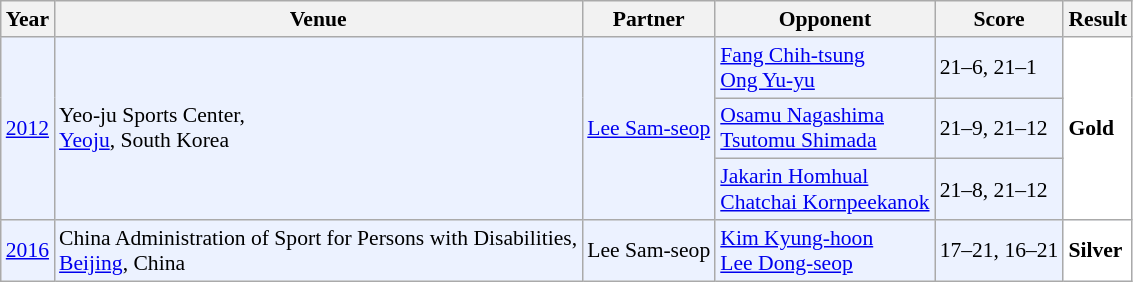<table class="sortable wikitable" style="font-size: 90%;">
<tr>
<th>Year</th>
<th>Venue</th>
<th>Partner</th>
<th>Opponent</th>
<th>Score</th>
<th>Result</th>
</tr>
<tr style="background:#ECF2FF">
<td rowspan="3" align="center"><a href='#'>2012</a></td>
<td rowspan="3" align="left">Yeo-ju Sports Center,<br><a href='#'>Yeoju</a>, South Korea</td>
<td rowspan="3" align="left"> <a href='#'>Lee Sam-seop</a></td>
<td> <a href='#'>Fang Chih-tsung</a><br> <a href='#'>Ong Yu-yu</a></td>
<td>21–6, 21–1</td>
<td rowspan="3" style="text-align:left; background:white"> <strong>Gold</strong></td>
</tr>
<tr style="background:#ECF2FF">
<td> <a href='#'>Osamu Nagashima</a><br> <a href='#'>Tsutomu Shimada</a></td>
<td>21–9, 21–12</td>
</tr>
<tr style="background:#ECF2FF">
<td> <a href='#'>Jakarin Homhual</a><br> <a href='#'>Chatchai Kornpeekanok</a></td>
<td>21–8, 21–12</td>
</tr>
<tr style="background:#ECF2FF">
<td align="center"><a href='#'>2016</a></td>
<td align="left">China Administration of Sport for Persons with Disabilities,<br><a href='#'>Beijing</a>, China</td>
<td align="left"> Lee Sam-seop</td>
<td align="left"> <a href='#'>Kim Kyung-hoon</a><br> <a href='#'>Lee Dong-seop</a></td>
<td align="left">17–21, 16–21</td>
<td style="text-align:left; background:white"> <strong>Silver</strong></td>
</tr>
</table>
